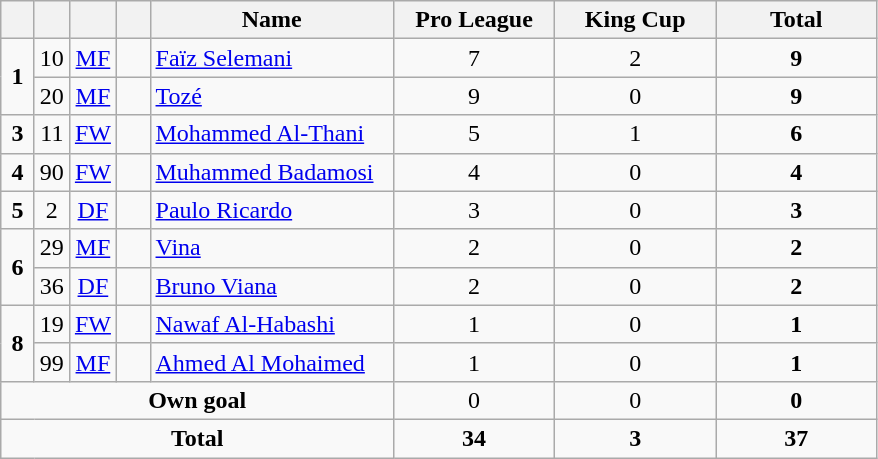<table class="wikitable" style="text-align:center">
<tr>
<th width=15></th>
<th width=15></th>
<th width=15></th>
<th width=15></th>
<th width=155>Name</th>
<th width=100>Pro League</th>
<th width=100>King Cup</th>
<th width=100>Total</th>
</tr>
<tr>
<td rowspan=2><strong>1</strong></td>
<td>10</td>
<td><a href='#'>MF</a></td>
<td></td>
<td align=left><a href='#'>Faïz Selemani</a></td>
<td>7</td>
<td>2</td>
<td><strong>9</strong></td>
</tr>
<tr>
<td>20</td>
<td><a href='#'>MF</a></td>
<td></td>
<td align=left><a href='#'>Tozé</a></td>
<td>9</td>
<td>0</td>
<td><strong>9</strong></td>
</tr>
<tr>
<td><strong>3</strong></td>
<td>11</td>
<td><a href='#'>FW</a></td>
<td></td>
<td align=left><a href='#'>Mohammed Al-Thani</a></td>
<td>5</td>
<td>1</td>
<td><strong>6</strong></td>
</tr>
<tr>
<td><strong>4</strong></td>
<td>90</td>
<td><a href='#'>FW</a></td>
<td></td>
<td align=left><a href='#'>Muhammed Badamosi</a></td>
<td>4</td>
<td>0</td>
<td><strong>4</strong></td>
</tr>
<tr>
<td><strong>5</strong></td>
<td>2</td>
<td><a href='#'>DF</a></td>
<td></td>
<td align=left><a href='#'>Paulo Ricardo</a></td>
<td>3</td>
<td>0</td>
<td><strong>3</strong></td>
</tr>
<tr>
<td rowspan=2><strong>6</strong></td>
<td>29</td>
<td><a href='#'>MF</a></td>
<td></td>
<td align=left><a href='#'>Vina</a></td>
<td>2</td>
<td>0</td>
<td><strong>2</strong></td>
</tr>
<tr>
<td>36</td>
<td><a href='#'>DF</a></td>
<td></td>
<td align=left><a href='#'>Bruno Viana</a></td>
<td>2</td>
<td>0</td>
<td><strong>2</strong></td>
</tr>
<tr>
<td rowspan=2><strong>8</strong></td>
<td>19</td>
<td><a href='#'>FW</a></td>
<td></td>
<td align=left><a href='#'>Nawaf Al-Habashi</a></td>
<td>1</td>
<td>0</td>
<td><strong>1</strong></td>
</tr>
<tr>
<td>99</td>
<td><a href='#'>MF</a></td>
<td></td>
<td align=left><a href='#'>Ahmed Al Mohaimed</a></td>
<td>1</td>
<td>0</td>
<td><strong>1</strong></td>
</tr>
<tr>
<td colspan=5><strong>Own goal</strong></td>
<td>0</td>
<td>0</td>
<td><strong>0</strong></td>
</tr>
<tr>
<td colspan=5><strong>Total</strong></td>
<td><strong>34</strong></td>
<td><strong>3</strong></td>
<td><strong>37</strong></td>
</tr>
</table>
